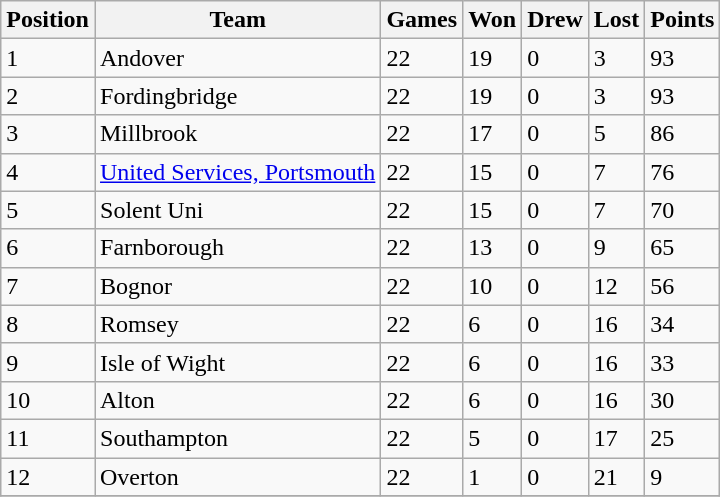<table class="wikitable">
<tr>
<th>Position</th>
<th>Team</th>
<th>Games</th>
<th>Won</th>
<th>Drew</th>
<th>Lost</th>
<th>Points</th>
</tr>
<tr>
<td>1</td>
<td>Andover</td>
<td>22</td>
<td>19</td>
<td>0</td>
<td>3</td>
<td>93</td>
</tr>
<tr>
<td>2</td>
<td>Fordingbridge</td>
<td>22</td>
<td>19</td>
<td>0</td>
<td>3</td>
<td>93</td>
</tr>
<tr>
<td>3</td>
<td>Millbrook</td>
<td>22</td>
<td>17</td>
<td>0</td>
<td>5</td>
<td>86</td>
</tr>
<tr>
<td>4</td>
<td><a href='#'>United Services, Portsmouth</a></td>
<td>22</td>
<td>15</td>
<td>0</td>
<td>7</td>
<td>76</td>
</tr>
<tr>
<td>5</td>
<td>Solent Uni</td>
<td>22</td>
<td>15</td>
<td>0</td>
<td>7</td>
<td>70</td>
</tr>
<tr>
<td>6</td>
<td>Farnborough</td>
<td>22</td>
<td>13</td>
<td>0</td>
<td>9</td>
<td>65</td>
</tr>
<tr>
<td>7</td>
<td>Bognor</td>
<td>22</td>
<td>10</td>
<td>0</td>
<td>12</td>
<td>56</td>
</tr>
<tr>
<td>8</td>
<td>Romsey</td>
<td>22</td>
<td>6</td>
<td>0</td>
<td>16</td>
<td>34</td>
</tr>
<tr>
<td>9</td>
<td>Isle of Wight</td>
<td>22</td>
<td>6</td>
<td>0</td>
<td>16</td>
<td>33</td>
</tr>
<tr>
<td>10</td>
<td>Alton</td>
<td>22</td>
<td>6</td>
<td>0</td>
<td>16</td>
<td>30</td>
</tr>
<tr>
<td>11</td>
<td>Southampton</td>
<td>22</td>
<td>5</td>
<td>0</td>
<td>17</td>
<td>25</td>
</tr>
<tr>
<td>12</td>
<td>Overton</td>
<td>22</td>
<td>1</td>
<td>0</td>
<td>21</td>
<td>9</td>
</tr>
<tr>
</tr>
</table>
